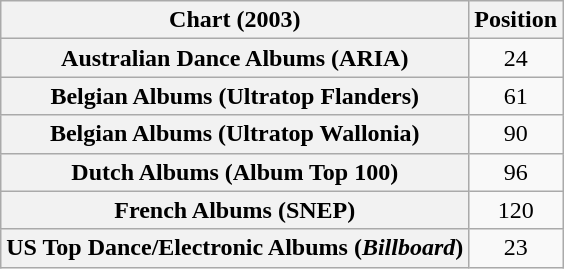<table class="wikitable sortable plainrowheaders">
<tr>
<th scope="col">Chart (2003)</th>
<th scope="col">Position</th>
</tr>
<tr>
<th scope="row">Australian Dance Albums (ARIA)</th>
<td align="center">24</td>
</tr>
<tr>
<th scope="row">Belgian Albums (Ultratop Flanders)</th>
<td align="center">61</td>
</tr>
<tr>
<th scope="row">Belgian Albums (Ultratop Wallonia)</th>
<td align="center">90</td>
</tr>
<tr>
<th scope="row">Dutch Albums (Album Top 100)</th>
<td align="center">96</td>
</tr>
<tr>
<th scope="row">French Albums (SNEP)</th>
<td align="center">120</td>
</tr>
<tr>
<th scope="row">US Top Dance/Electronic Albums (<em>Billboard</em>)</th>
<td align="center">23</td>
</tr>
</table>
